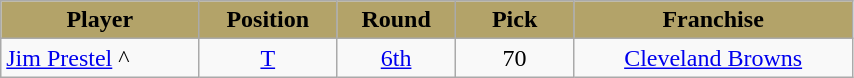<table class="wikitable" style="text-align:center" width="45%">
<tr align="center"  style="background:#B3A369;color:black;">
<td><strong>Player</strong></td>
<td><strong>Position</strong></td>
<td><strong>Round</strong></td>
<td>  <strong>Pick</strong>  </td>
<td><strong>Franchise</strong></td>
</tr>
<tr>
<td align=left><a href='#'>Jim Prestel</a> ^</td>
<td><a href='#'>T</a></td>
<td><a href='#'>6th</a></td>
<td>70</td>
<td><a href='#'>Cleveland Browns</a></td>
</tr>
</table>
